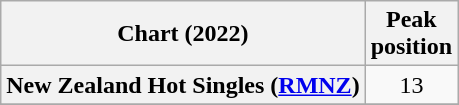<table class="wikitable sortable plainrowheaders" style="text-align:center">
<tr>
<th scope="col">Chart (2022)</th>
<th scope="col">Peak<br>position</th>
</tr>
<tr>
<th scope="row">New Zealand Hot Singles (<a href='#'>RMNZ</a>)</th>
<td>13</td>
</tr>
<tr>
</tr>
</table>
